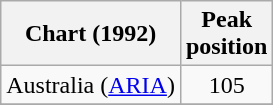<table class="wikitable sortable plainrowheaders">
<tr>
<th>Chart (1992)</th>
<th>Peak<br>position</th>
</tr>
<tr>
<td>Australia (<a href='#'>ARIA</a>)</td>
<td align="center">105</td>
</tr>
<tr>
</tr>
<tr>
</tr>
</table>
